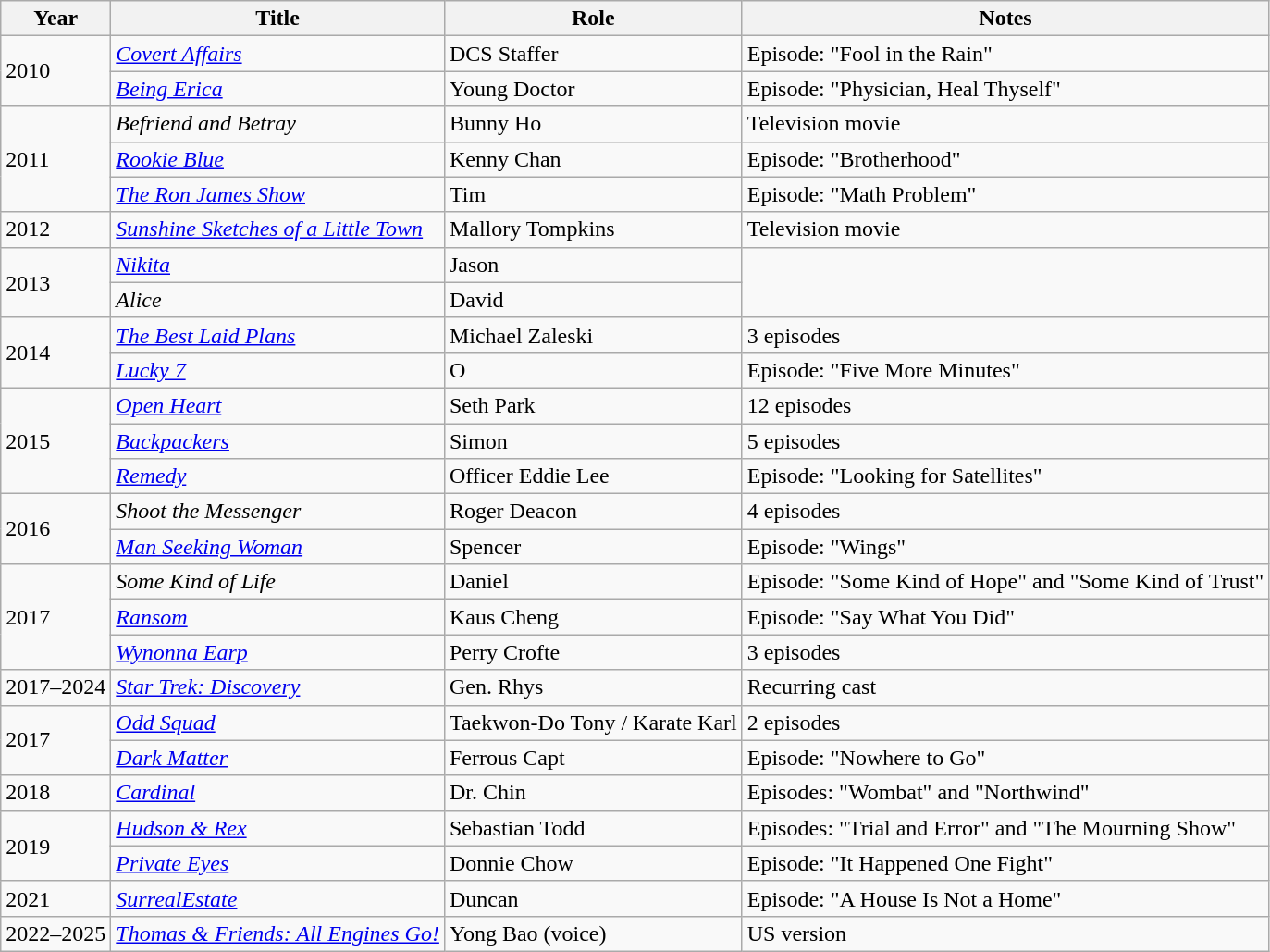<table class="wikitable sortable">
<tr>
<th>Year</th>
<th>Title</th>
<th>Role</th>
<th>Notes</th>
</tr>
<tr>
<td rowspan="2">2010</td>
<td><em><a href='#'>Covert Affairs</a></em></td>
<td>DCS Staffer</td>
<td>Episode: "Fool in the Rain"</td>
</tr>
<tr>
<td><em><a href='#'>Being Erica</a></em></td>
<td>Young Doctor</td>
<td>Episode: "Physician, Heal Thyself"</td>
</tr>
<tr>
<td rowspan="3">2011</td>
<td><em>Befriend and Betray</em></td>
<td>Bunny Ho</td>
<td>Television movie</td>
</tr>
<tr>
<td><em><a href='#'>Rookie Blue</a></em></td>
<td>Kenny Chan</td>
<td>Episode: "Brotherhood"</td>
</tr>
<tr>
<td><em><a href='#'>The Ron James Show</a></em></td>
<td>Tim</td>
<td>Episode: "Math Problem"</td>
</tr>
<tr>
<td>2012</td>
<td><em><a href='#'>Sunshine Sketches of a Little Town</a></em></td>
<td>Mallory Tompkins</td>
<td>Television movie</td>
</tr>
<tr>
<td rowspan="2">2013</td>
<td><em><a href='#'>Nikita</a></em></td>
<td>Jason</td>
</tr>
<tr>
<td><em>Alice</em></td>
<td>David</td>
</tr>
<tr>
<td rowspan="2">2014</td>
<td><em><a href='#'>The Best Laid Plans</a></em></td>
<td>Michael Zaleski</td>
<td>3 episodes</td>
</tr>
<tr>
<td><em><a href='#'>Lucky 7</a></em></td>
<td>O</td>
<td>Episode: "Five More Minutes"</td>
</tr>
<tr>
<td rowspan="3">2015</td>
<td><em><a href='#'>Open Heart</a></em></td>
<td>Seth Park </td>
<td>12 episodes</td>
</tr>
<tr>
<td><em><a href='#'>Backpackers</a></em></td>
<td>Simon</td>
<td>5 episodes</td>
</tr>
<tr>
<td><em><a href='#'>Remedy</a></em></td>
<td>Officer Eddie Lee</td>
<td>Episode: "Looking for Satellites"</td>
</tr>
<tr>
<td rowspan="2">2016</td>
<td><em>Shoot the Messenger</em></td>
<td>Roger Deacon</td>
<td>4 episodes</td>
</tr>
<tr>
<td><em><a href='#'>Man Seeking Woman</a></em></td>
<td>Spencer</td>
<td>Episode: "Wings"</td>
</tr>
<tr>
<td rowspan="3">2017</td>
<td><em>Some Kind of Life</em></td>
<td>Daniel</td>
<td>Episode: "Some Kind of Hope" and "Some Kind of Trust"</td>
</tr>
<tr>
<td><em><a href='#'>Ransom</a></em></td>
<td>Kaus Cheng</td>
<td>Episode: "Say What You Did"</td>
</tr>
<tr>
<td><em><a href='#'>Wynonna Earp</a></em></td>
<td>Perry Crofte</td>
<td>3 episodes</td>
</tr>
<tr>
<td>2017–2024</td>
<td><em><a href='#'>Star Trek: Discovery</a></em></td>
<td>Gen. Rhys</td>
<td>Recurring cast</td>
</tr>
<tr>
<td rowspan="2">2017</td>
<td><em><a href='#'>Odd Squad</a></em></td>
<td>Taekwon-Do Tony / Karate Karl</td>
<td>2 episodes</td>
</tr>
<tr>
<td><em><a href='#'>Dark Matter</a></em></td>
<td>Ferrous Capt</td>
<td>Episode: "Nowhere to Go"</td>
</tr>
<tr>
<td>2018</td>
<td><em><a href='#'>Cardinal</a></em></td>
<td>Dr. Chin</td>
<td>Episodes: "Wombat" and "Northwind"</td>
</tr>
<tr>
<td rowspan="2">2019</td>
<td><em><a href='#'>Hudson & Rex</a></em></td>
<td>Sebastian Todd</td>
<td>Episodes: "Trial and Error" and "The Mourning Show"</td>
</tr>
<tr>
<td><em><a href='#'>Private Eyes</a></em></td>
<td>Donnie Chow</td>
<td>Episode: "It Happened One Fight"</td>
</tr>
<tr>
<td>2021</td>
<td><em><a href='#'>SurrealEstate</a></em></td>
<td>Duncan</td>
<td>Episode: "A House Is Not a Home"</td>
</tr>
<tr>
<td>2022–2025</td>
<td><em><a href='#'>Thomas & Friends: All Engines Go!</a></em></td>
<td>Yong Bao (voice)</td>
<td>US version</td>
</tr>
</table>
